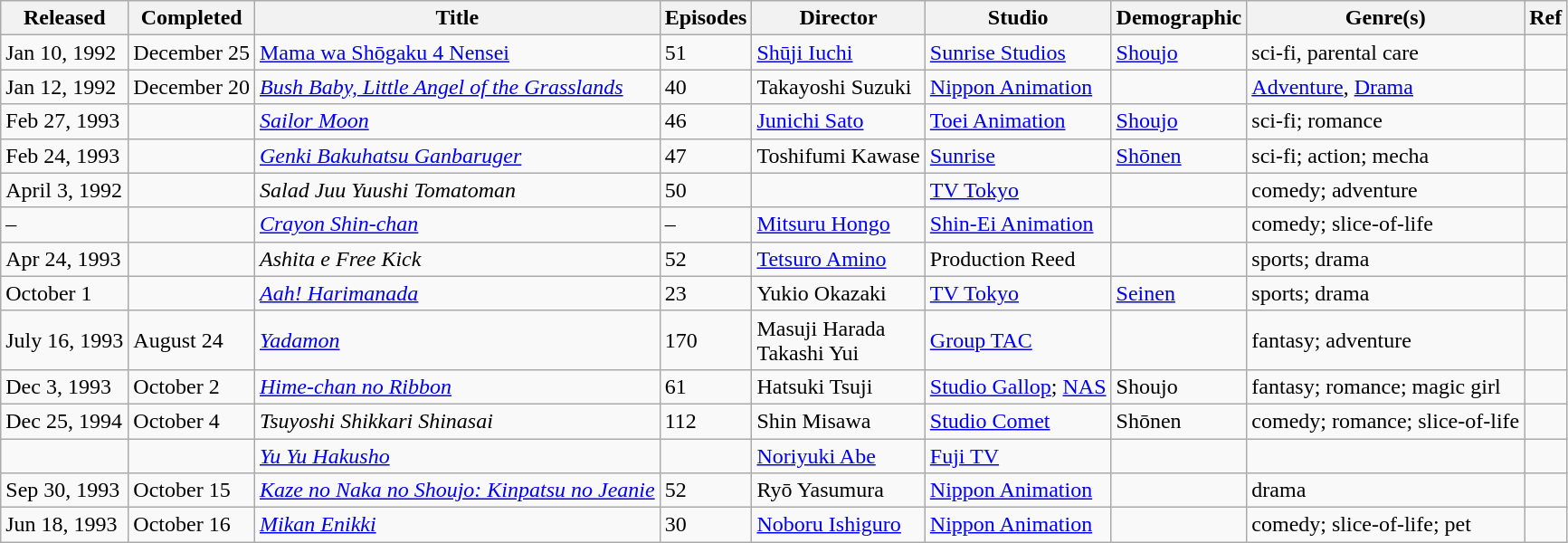<table class="wikitable sortable" border="1">
<tr>
<th>Released</th>
<th>Completed</th>
<th>Title</th>
<th>Episodes</th>
<th>Director</th>
<th>Studio</th>
<th>Demographic</th>
<th>Genre(s)</th>
<th>Ref</th>
</tr>
<tr>
<td>Jan 10, 1992</td>
<td>December 25</td>
<td><a href='#'>Mama wa Shōgaku 4 Nensei</a></td>
<td>51</td>
<td><a href='#'>Shūji Iuchi</a></td>
<td><a href='#'>Sunrise Studios</a></td>
<td><a href='#'>Shoujo</a></td>
<td>sci-fi, parental care</td>
<td></td>
</tr>
<tr>
<td>Jan 12, 1992</td>
<td>December 20</td>
<td><em><a href='#'>Bush Baby, Little Angel of the Grasslands</a></em></td>
<td>40</td>
<td>Takayoshi Suzuki</td>
<td><a href='#'>Nippon Animation</a></td>
<td></td>
<td><a href='#'>Adventure</a>, <a href='#'>Drama</a></td>
<td></td>
</tr>
<tr>
<td>Feb 27, 1993</td>
<td></td>
<td><em><a href='#'>Sailor Moon</a></em></td>
<td>46</td>
<td><a href='#'>Junichi Sato</a></td>
<td><a href='#'>Toei Animation</a></td>
<td><a href='#'>Shoujo</a></td>
<td>sci-fi; romance</td>
<td></td>
</tr>
<tr>
<td>Feb 24, 1993</td>
<td></td>
<td><em><a href='#'>Genki Bakuhatsu Ganbaruger</a></em></td>
<td>47</td>
<td>Toshifumi Kawase</td>
<td><a href='#'>Sunrise</a></td>
<td><a href='#'>Shōnen</a></td>
<td>sci-fi; action; mecha</td>
<td></td>
</tr>
<tr>
<td>April 3, 1992</td>
<td></td>
<td><em>Salad Juu Yuushi Tomatoman</em></td>
<td>50</td>
<td></td>
<td><a href='#'>TV Tokyo</a></td>
<td></td>
<td>comedy; adventure</td>
</tr>
<tr>
<td>–</td>
<td></td>
<td><em><a href='#'>Crayon Shin-chan</a></em></td>
<td>–</td>
<td><a href='#'>Mitsuru Hongo</a></td>
<td><a href='#'>Shin-Ei Animation</a></td>
<td></td>
<td>comedy; slice-of-life</td>
<td></td>
</tr>
<tr>
<td>Apr 24, 1993</td>
<td></td>
<td><em>Ashita e Free Kick</em></td>
<td>52</td>
<td><a href='#'>Tetsuro Amino</a></td>
<td>Production Reed</td>
<td></td>
<td>sports; drama</td>
<td></td>
</tr>
<tr>
<td>October 1</td>
<td></td>
<td><em><a href='#'>Aah! Harimanada</a></em></td>
<td>23</td>
<td>Yukio Okazaki</td>
<td><a href='#'>TV Tokyo</a></td>
<td><a href='#'>Seinen</a></td>
<td>sports; drama</td>
<td></td>
</tr>
<tr>
<td>July 16, 1993</td>
<td>August 24</td>
<td><em><a href='#'>Yadamon</a></em></td>
<td>170</td>
<td>Masuji Harada<br>Takashi Yui</td>
<td><a href='#'>Group TAC</a></td>
<td></td>
<td>fantasy; adventure</td>
<td></td>
</tr>
<tr>
<td>Dec 3, 1993</td>
<td>October 2</td>
<td><em><a href='#'>Hime-chan no Ribbon</a></em></td>
<td>61</td>
<td>Hatsuki Tsuji</td>
<td><a href='#'>Studio Gallop</a>; <a href='#'>NAS</a></td>
<td>Shoujo</td>
<td>fantasy; romance; magic girl</td>
<td></td>
</tr>
<tr>
<td>Dec 25, 1994</td>
<td>October 4</td>
<td><em>Tsuyoshi Shikkari Shinasai</em></td>
<td>112</td>
<td>Shin Misawa</td>
<td><a href='#'>Studio Comet</a></td>
<td>Shōnen</td>
<td>comedy; romance; slice-of-life</td>
<td></td>
</tr>
<tr>
<td></td>
<td></td>
<td><em><a href='#'>Yu Yu Hakusho</a></em></td>
<td></td>
<td><a href='#'>Noriyuki Abe</a></td>
<td><a href='#'>Fuji TV</a></td>
<td></td>
<td></td>
<td></td>
</tr>
<tr>
<td>Sep 30, 1993</td>
<td>October 15</td>
<td><em><a href='#'>Kaze no Naka no Shoujo: Kinpatsu no Jeanie</a></em></td>
<td>52</td>
<td>Ryō Yasumura</td>
<td><a href='#'>Nippon Animation</a></td>
<td></td>
<td>drama</td>
<td></td>
</tr>
<tr>
<td>Jun 18, 1993</td>
<td>October 16</td>
<td><em><a href='#'>Mikan Enikki</a></em></td>
<td>30</td>
<td><a href='#'>Noboru Ishiguro</a></td>
<td><a href='#'>Nippon Animation</a></td>
<td></td>
<td>comedy; slice-of-life; pet</td>
<td></td>
</tr>
</table>
